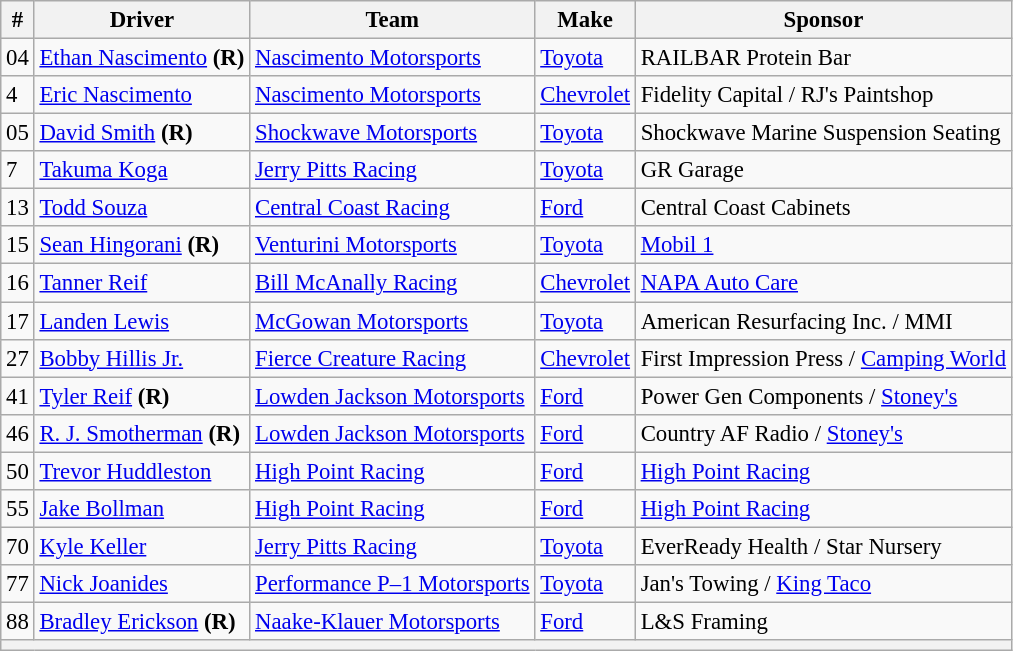<table class="wikitable" style="font-size: 95%;">
<tr>
<th>#</th>
<th>Driver</th>
<th>Team</th>
<th>Make</th>
<th>Sponsor</th>
</tr>
<tr>
<td>04</td>
<td><a href='#'>Ethan Nascimento</a> <strong>(R)</strong></td>
<td><a href='#'>Nascimento Motorsports</a></td>
<td><a href='#'>Toyota</a></td>
<td>RAILBAR Protein Bar</td>
</tr>
<tr>
<td>4</td>
<td><a href='#'>Eric Nascimento</a></td>
<td><a href='#'>Nascimento Motorsports</a></td>
<td><a href='#'>Chevrolet</a></td>
<td>Fidelity Capital / RJ's Paintshop</td>
</tr>
<tr>
<td>05</td>
<td><a href='#'>David Smith</a> <strong>(R)</strong></td>
<td><a href='#'>Shockwave Motorsports</a></td>
<td><a href='#'>Toyota</a></td>
<td>Shockwave Marine Suspension Seating</td>
</tr>
<tr>
<td>7</td>
<td><a href='#'>Takuma Koga</a></td>
<td><a href='#'>Jerry Pitts Racing</a></td>
<td><a href='#'>Toyota</a></td>
<td>GR Garage</td>
</tr>
<tr>
<td>13</td>
<td><a href='#'>Todd Souza</a></td>
<td><a href='#'>Central Coast Racing</a></td>
<td><a href='#'>Ford</a></td>
<td>Central Coast Cabinets</td>
</tr>
<tr>
<td>15</td>
<td><a href='#'>Sean Hingorani</a> <strong>(R)</strong></td>
<td><a href='#'>Venturini Motorsports</a></td>
<td><a href='#'>Toyota</a></td>
<td><a href='#'>Mobil 1</a></td>
</tr>
<tr>
<td>16</td>
<td><a href='#'>Tanner Reif</a></td>
<td><a href='#'>Bill McAnally Racing</a></td>
<td><a href='#'>Chevrolet</a></td>
<td><a href='#'>NAPA Auto Care</a></td>
</tr>
<tr>
<td>17</td>
<td><a href='#'>Landen Lewis</a></td>
<td><a href='#'>McGowan Motorsports</a></td>
<td><a href='#'>Toyota</a></td>
<td>American Resurfacing Inc. / MMI</td>
</tr>
<tr>
<td>27</td>
<td nowrap=""><a href='#'>Bobby Hillis Jr.</a></td>
<td><a href='#'>Fierce Creature Racing</a></td>
<td><a href='#'>Chevrolet</a></td>
<td>First Impression Press / <a href='#'>Camping World</a></td>
</tr>
<tr>
<td>41</td>
<td><a href='#'>Tyler Reif</a> <strong>(R)</strong></td>
<td><a href='#'>Lowden Jackson Motorsports</a></td>
<td><a href='#'>Ford</a></td>
<td>Power Gen Components / <a href='#'>Stoney's</a></td>
</tr>
<tr>
<td>46</td>
<td><a href='#'>R. J. Smotherman</a> <strong>(R)</strong></td>
<td><a href='#'>Lowden Jackson Motorsports</a></td>
<td><a href='#'>Ford</a></td>
<td>Country AF Radio / <a href='#'>Stoney's</a></td>
</tr>
<tr>
<td>50</td>
<td><a href='#'>Trevor Huddleston</a></td>
<td><a href='#'>High Point Racing</a></td>
<td><a href='#'>Ford</a></td>
<td><a href='#'>High Point Racing</a></td>
</tr>
<tr>
<td>55</td>
<td><a href='#'>Jake Bollman</a></td>
<td><a href='#'>High Point Racing</a></td>
<td><a href='#'>Ford</a></td>
<td><a href='#'>High Point Racing</a></td>
</tr>
<tr>
<td>70</td>
<td><a href='#'>Kyle Keller</a></td>
<td nowrap=""><a href='#'>Jerry Pitts Racing</a></td>
<td><a href='#'>Toyota</a></td>
<td>EverReady Health / Star Nursery</td>
</tr>
<tr>
<td>77</td>
<td><a href='#'>Nick Joanides</a></td>
<td nowrap=""><a href='#'>Performance P–1 Motorsports</a></td>
<td><a href='#'>Toyota</a></td>
<td>Jan's Towing / <a href='#'>King Taco</a></td>
</tr>
<tr>
<td>88</td>
<td><a href='#'>Bradley Erickson</a> <strong>(R)</strong></td>
<td><a href='#'>Naake-Klauer Motorsports</a></td>
<td><a href='#'>Ford</a></td>
<td>L&S Framing</td>
</tr>
<tr>
<th colspan="5"></th>
</tr>
</table>
